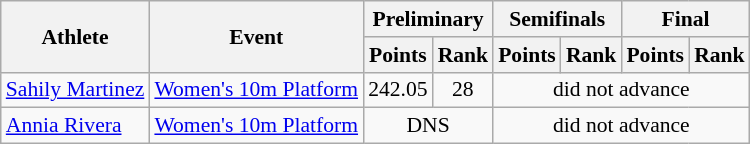<table class=wikitable style="font-size:90%">
<tr>
<th rowspan="2">Athlete</th>
<th rowspan="2">Event</th>
<th colspan="2">Preliminary</th>
<th colspan="2">Semifinals</th>
<th colspan="2">Final</th>
</tr>
<tr>
<th>Points</th>
<th>Rank</th>
<th>Points</th>
<th>Rank</th>
<th>Points</th>
<th>Rank</th>
</tr>
<tr>
<td rowspan="1"><a href='#'>Sahily Martinez</a></td>
<td><a href='#'>Women's 10m Platform</a></td>
<td align=center>242.05</td>
<td align=center>28</td>
<td align=center colspan=4>did not advance</td>
</tr>
<tr>
<td rowspan="1"><a href='#'>Annia Rivera</a></td>
<td><a href='#'>Women's 10m Platform</a></td>
<td align=center colspan=2>DNS</td>
<td align=center colspan=4>did not advance</td>
</tr>
</table>
